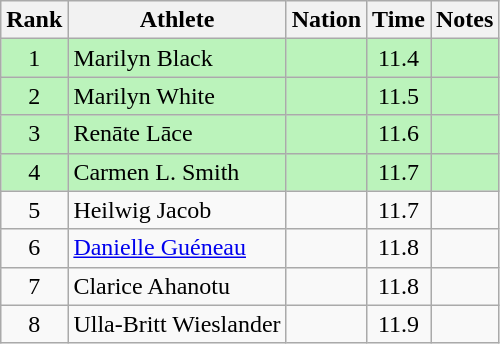<table class="wikitable sortable" style="text-align:center">
<tr>
<th>Rank</th>
<th>Athlete</th>
<th>Nation</th>
<th>Time</th>
<th>Notes</th>
</tr>
<tr bgcolor=bbf3bb>
<td>1</td>
<td align=left>Marilyn Black</td>
<td align=left></td>
<td>11.4</td>
<td></td>
</tr>
<tr bgcolor=bbf3bb>
<td>2</td>
<td align=left>Marilyn White</td>
<td align=left></td>
<td>11.5</td>
<td></td>
</tr>
<tr bgcolor=bbf3bb>
<td>3</td>
<td align=left>Renāte Lāce</td>
<td align=left></td>
<td>11.6</td>
<td></td>
</tr>
<tr bgcolor=bbf3bb>
<td>4</td>
<td align=left>Carmen L. Smith</td>
<td align=left></td>
<td>11.7</td>
<td></td>
</tr>
<tr>
<td>5</td>
<td align=left>Heilwig Jacob</td>
<td align=left></td>
<td>11.7</td>
<td></td>
</tr>
<tr>
<td>6</td>
<td align=left><a href='#'>Danielle Guéneau</a></td>
<td align=left></td>
<td>11.8</td>
<td></td>
</tr>
<tr>
<td>7</td>
<td align=left>Clarice Ahanotu</td>
<td align=left></td>
<td>11.8</td>
<td></td>
</tr>
<tr>
<td>8</td>
<td align=left>Ulla-Britt Wieslander</td>
<td align=left></td>
<td>11.9</td>
<td></td>
</tr>
</table>
